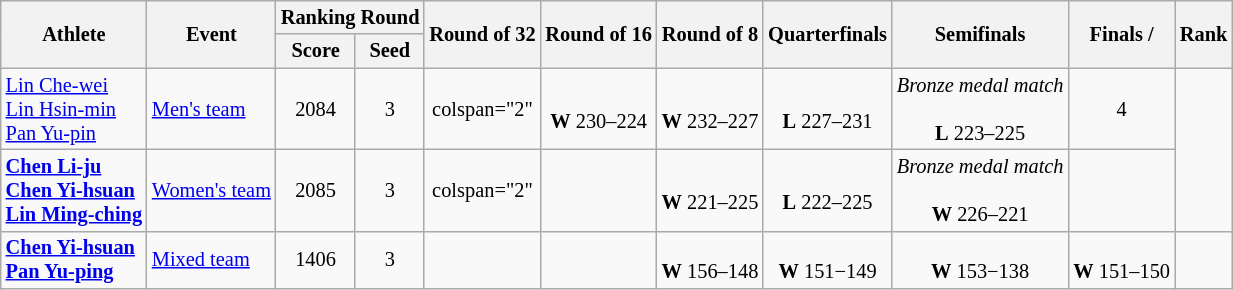<table class="wikitable" style="font-size:85%; text-align:center">
<tr>
<th rowspan="2">Athlete</th>
<th rowspan="2">Event</th>
<th colspan="2">Ranking Round</th>
<th rowspan="2">Round of 32</th>
<th rowspan="2">Round of 16</th>
<th rowspan="2">Round of 8</th>
<th rowspan="2">Quarterfinals</th>
<th rowspan="2">Semifinals</th>
<th rowspan="2">Finals / </th>
<th rowspan="2">Rank</th>
</tr>
<tr>
<th>Score</th>
<th>Seed</th>
</tr>
<tr>
<td align="left"><a href='#'>Lin Che-wei</a> <br> <a href='#'>Lin Hsin-min</a> <br> <a href='#'>Pan Yu-pin</a></td>
<td align="left"><a href='#'>Men's team</a></td>
<td>2084</td>
<td>3</td>
<td>colspan="2" </td>
<td><br><strong>W</strong> 230–224</td>
<td><br><strong>W</strong> 232–227</td>
<td><br><strong>L</strong> 227–231</td>
<td><em>Bronze medal match</em><br><br><strong>L</strong> 223–225</td>
<td>4</td>
</tr>
<tr>
<td align="left"><strong><a href='#'>Chen Li-ju</a> <br> <a href='#'>Chen Yi-hsuan</a> <br> <a href='#'>Lin Ming-ching</a></strong></td>
<td align="left"><a href='#'>Women's team</a></td>
<td>2085</td>
<td>3</td>
<td>colspan="2" </td>
<td></td>
<td><br><strong>W</strong> 221–225</td>
<td><br><strong>L</strong> 222–225</td>
<td><em>Bronze medal match</em><br><br><strong>W</strong> 226–221</td>
<td></td>
</tr>
<tr>
<td align="left"><strong><a href='#'>Chen Yi-hsuan</a> <br> <a href='#'>Pan Yu-ping</a></strong></td>
<td align="left"><a href='#'>Mixed team</a></td>
<td>1406</td>
<td>3</td>
<td></td>
<td></td>
<td><br><strong>W</strong> 156–148</td>
<td><br><strong>W</strong> 151−149</td>
<td><br><strong>W</strong> 153−138</td>
<td><br><strong>W</strong> 151–150</td>
<td></td>
</tr>
</table>
